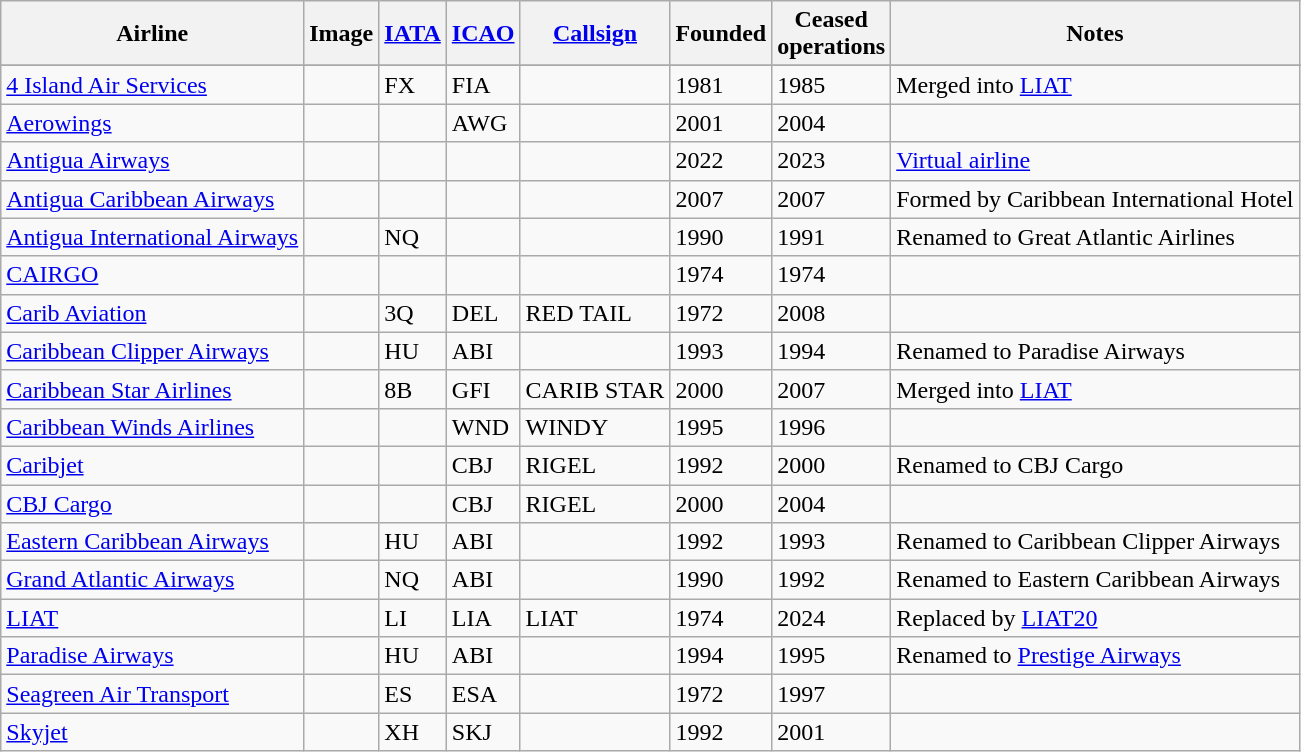<table class="wikitable sortable">
<tr valign="middle">
<th>Airline</th>
<th class="unsortable">Image</th>
<th><a href='#'>IATA</a></th>
<th><a href='#'>ICAO</a></th>
<th><a href='#'>Callsign</a></th>
<th>Founded</th>
<th>Ceased<br>operations</th>
<th>Notes</th>
</tr>
<tr>
</tr>
<tr>
<td><a href='#'>4 Island Air Services</a></td>
<td></td>
<td>FX</td>
<td>FIA</td>
<td></td>
<td>1981</td>
<td>1985</td>
<td>Merged into <a href='#'>LIAT</a></td>
</tr>
<tr>
<td><a href='#'>Aerowings</a></td>
<td></td>
<td></td>
<td>AWG</td>
<td></td>
<td>2001</td>
<td>2004</td>
<td></td>
</tr>
<tr>
<td><a href='#'>Antigua Airways</a></td>
<td></td>
<td></td>
<td></td>
<td></td>
<td>2022</td>
<td>2023</td>
<td><a href='#'>Virtual airline</a></td>
</tr>
<tr>
<td><a href='#'>Antigua Caribbean Airways</a></td>
<td></td>
<td></td>
<td></td>
<td></td>
<td>2007</td>
<td>2007</td>
<td>Formed by Caribbean International Hotel</td>
</tr>
<tr>
<td><a href='#'>Antigua International Airways</a></td>
<td></td>
<td>NQ</td>
<td></td>
<td></td>
<td>1990</td>
<td>1991</td>
<td>Renamed to Great Atlantic Airlines</td>
</tr>
<tr>
<td><a href='#'>CAIRGO</a></td>
<td></td>
<td></td>
<td></td>
<td></td>
<td>1974</td>
<td>1974</td>
<td></td>
</tr>
<tr>
<td><a href='#'>Carib Aviation</a></td>
<td></td>
<td>3Q</td>
<td>DEL</td>
<td>RED TAIL</td>
<td>1972</td>
<td>2008</td>
<td></td>
</tr>
<tr>
<td><a href='#'>Caribbean Clipper Airways</a></td>
<td></td>
<td>HU</td>
<td>ABI</td>
<td></td>
<td>1993</td>
<td>1994</td>
<td>Renamed to Paradise Airways</td>
</tr>
<tr>
<td><a href='#'>Caribbean Star Airlines</a></td>
<td></td>
<td>8B</td>
<td>GFI</td>
<td>CARIB STAR</td>
<td>2000</td>
<td>2007</td>
<td>Merged into <a href='#'>LIAT</a></td>
</tr>
<tr>
<td><a href='#'>Caribbean Winds Airlines</a></td>
<td></td>
<td></td>
<td>WND</td>
<td>WINDY</td>
<td>1995</td>
<td>1996</td>
<td></td>
</tr>
<tr>
<td><a href='#'>Caribjet</a></td>
<td></td>
<td></td>
<td>CBJ</td>
<td>RIGEL</td>
<td>1992</td>
<td>2000</td>
<td>Renamed to CBJ Cargo</td>
</tr>
<tr>
<td><a href='#'>CBJ Cargo</a></td>
<td></td>
<td></td>
<td>CBJ</td>
<td>RIGEL</td>
<td>2000</td>
<td>2004</td>
<td></td>
</tr>
<tr>
<td><a href='#'>Eastern Caribbean Airways</a></td>
<td></td>
<td>HU</td>
<td>ABI</td>
<td></td>
<td>1992</td>
<td>1993</td>
<td>Renamed to Caribbean Clipper Airways</td>
</tr>
<tr>
<td><a href='#'>Grand Atlantic Airways</a></td>
<td></td>
<td>NQ</td>
<td>ABI</td>
<td></td>
<td>1990</td>
<td>1992</td>
<td>Renamed to Eastern Caribbean Airways</td>
</tr>
<tr>
<td><a href='#'>LIAT</a></td>
<td></td>
<td>LI</td>
<td>LIA</td>
<td>LIAT</td>
<td>1974</td>
<td>2024</td>
<td>Replaced by <a href='#'>LIAT20</a></td>
</tr>
<tr>
<td><a href='#'>Paradise Airways</a></td>
<td></td>
<td>HU</td>
<td>ABI</td>
<td></td>
<td>1994</td>
<td>1995</td>
<td>Renamed to <a href='#'>Prestige Airways</a></td>
</tr>
<tr>
<td><a href='#'>Seagreen Air Transport</a></td>
<td></td>
<td>ES</td>
<td>ESA</td>
<td></td>
<td>1972</td>
<td>1997</td>
<td></td>
</tr>
<tr>
<td><a href='#'>Skyjet</a></td>
<td></td>
<td>XH</td>
<td>SKJ</td>
<td></td>
<td>1992</td>
<td>2001</td>
<td></td>
</tr>
</table>
